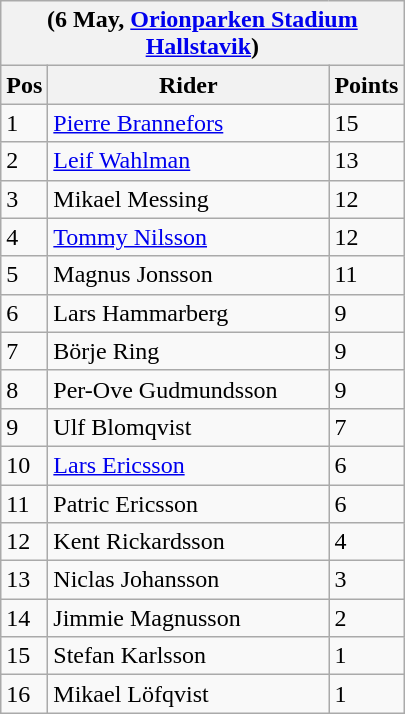<table class="wikitable">
<tr>
<th colspan="6">(6 May, <a href='#'>Orionparken Stadium</a><br><a href='#'>Hallstavik</a>)</th>
</tr>
<tr>
<th width=20>Pos</th>
<th width=180>Rider</th>
<th width=40>Points</th>
</tr>
<tr>
<td>1</td>
<td style="text-align:left;"><a href='#'>Pierre Brannefors</a></td>
<td>15</td>
</tr>
<tr>
<td>2</td>
<td style="text-align:left;"><a href='#'>Leif Wahlman</a></td>
<td>13</td>
</tr>
<tr>
<td>3</td>
<td style="text-align:left;">Mikael Messing</td>
<td>12</td>
</tr>
<tr>
<td>4</td>
<td style="text-align:left;"><a href='#'>Tommy Nilsson</a></td>
<td>12</td>
</tr>
<tr>
<td>5</td>
<td style="text-align:left;">Magnus Jonsson</td>
<td>11</td>
</tr>
<tr>
<td>6</td>
<td style="text-align:left;">Lars Hammarberg</td>
<td>9</td>
</tr>
<tr>
<td>7</td>
<td style="text-align:left;">Börje Ring</td>
<td>9</td>
</tr>
<tr>
<td>8</td>
<td style="text-align:left;">Per-Ove Gudmundsson</td>
<td>9</td>
</tr>
<tr>
<td>9</td>
<td style="text-align:left;">Ulf Blomqvist</td>
<td>7</td>
</tr>
<tr>
<td>10</td>
<td style="text-align:left;"><a href='#'>Lars Ericsson</a></td>
<td>6</td>
</tr>
<tr>
<td>11</td>
<td style="text-align:left;">Patric Ericsson</td>
<td>6</td>
</tr>
<tr>
<td>12</td>
<td style="text-align:left;">Kent Rickardsson</td>
<td>4</td>
</tr>
<tr>
<td>13</td>
<td style="text-align:left;">Niclas Johansson</td>
<td>3</td>
</tr>
<tr>
<td>14</td>
<td style="text-align:left;">Jimmie Magnusson</td>
<td>2</td>
</tr>
<tr>
<td>15</td>
<td style="text-align:left;">Stefan Karlsson</td>
<td>1</td>
</tr>
<tr>
<td>16</td>
<td style="text-align:left;">Mikael Löfqvist</td>
<td>1</td>
</tr>
</table>
